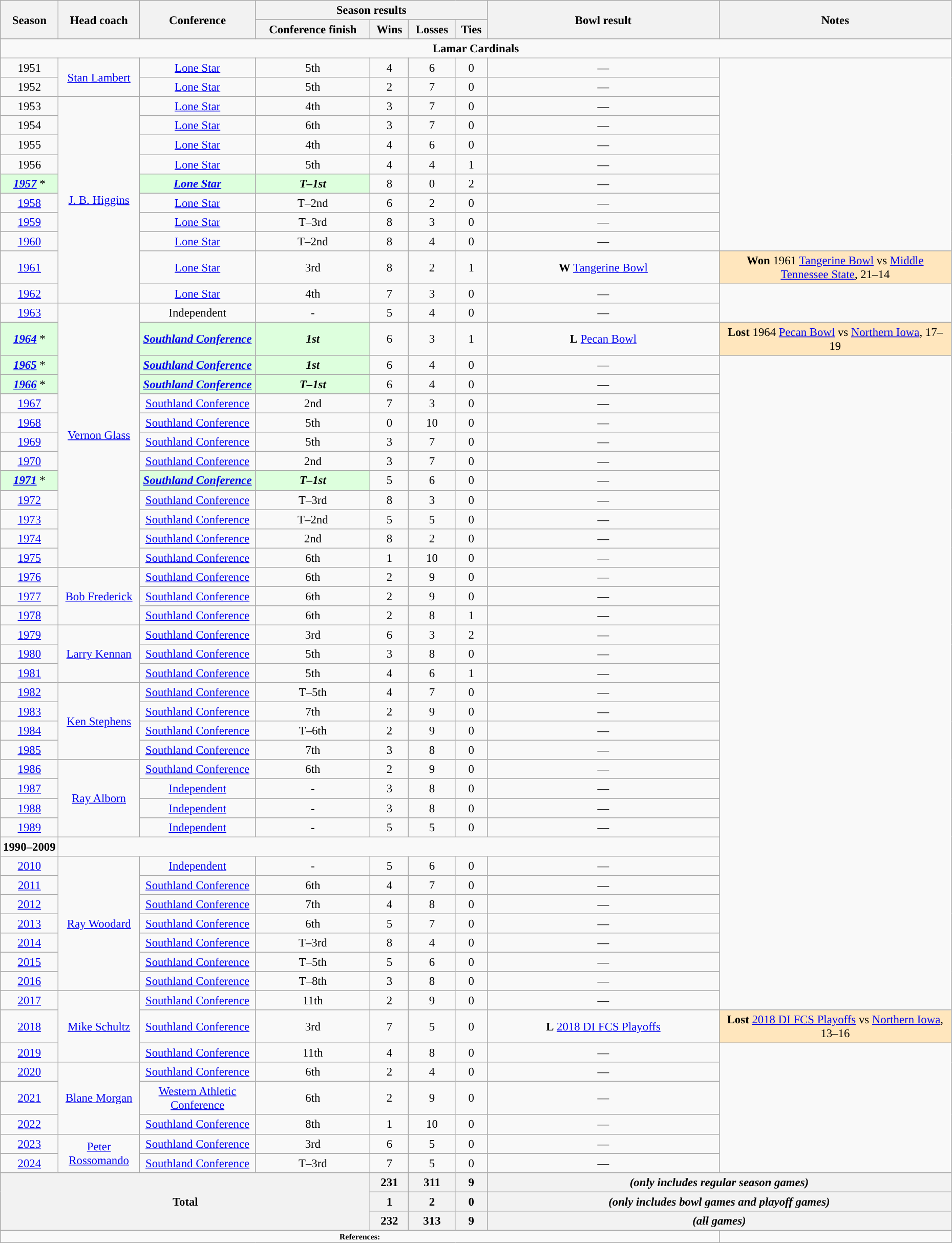<table class="wikitable" style="font-size: 95%; width:98%;">
<tr>
<th rowspan="2" style="width:5%;">Season</th>
<th rowspan="2" style="width:7%;">Head coach</th>
<th rowspan="2" style="width:10%;">Conference</th>
<th colspan="4" style="width:20%;">Season results</th>
<th rowspan="2" style="width:20%;">Bowl result</th>
<th rowspan="2" style="width:20%;">Notes</th>
</tr>
<tr>
<th>Conference finish</th>
<th>Wins</th>
<th>Losses</th>
<th>Ties</th>
</tr>
<tr>
<td align="center" Colspan="9"><strong>Lamar Cardinals</strong></td>
</tr>
<tr>
<td align="center">1951</td>
<td align="center" rowspan=2><a href='#'>Stan Lambert</a></td>
<td align="center"><a href='#'>Lone Star</a></td>
<td align="center">5th</td>
<td align="center">4</td>
<td align="center">6</td>
<td align="center">0</td>
<td align="center">—</td>
</tr>
<tr>
<td align="center">1952</td>
<td align="center"><a href='#'>Lone Star</a></td>
<td align="center">5th</td>
<td align="center">2</td>
<td align="center">7</td>
<td align="center">0</td>
<td align="center">—</td>
</tr>
<tr>
<td align="center">1953</td>
<td align="center" rowspan=10><a href='#'>J. B. Higgins</a></td>
<td align="center"><a href='#'>Lone Star</a></td>
<td align="center">4th</td>
<td align="center">3</td>
<td align="center">7</td>
<td align="center">0</td>
<td align="center">—</td>
</tr>
<tr>
<td align="center">1954</td>
<td align="center"><a href='#'>Lone Star</a></td>
<td align="center">6th</td>
<td align="center">3</td>
<td align="center">7</td>
<td align="center">0</td>
<td align="center">—</td>
</tr>
<tr>
<td align="center">1955</td>
<td align="center"><a href='#'>Lone Star</a></td>
<td align="center">4th</td>
<td align="center">4</td>
<td align="center">6</td>
<td align="center">0</td>
<td align="center">—</td>
</tr>
<tr>
<td align="center">1956</td>
<td align="center"><a href='#'>Lone Star</a></td>
<td align="center">5th</td>
<td align="center">4</td>
<td align="center">4</td>
<td align="center">1</td>
<td align="center">—</td>
</tr>
<tr>
<td align="center" style="background: #ddffdd;"><strong><em><a href='#'>1957</a></em></strong> *</td>
<td align="center" style="background: #ddffdd;"><strong><em><a href='#'>Lone Star</a></em></strong></td>
<td align="center" style="background: #ddffdd;"><strong><em>T–1st</em></strong></td>
<td align="center">8</td>
<td align="center">0</td>
<td align="center">2</td>
<td align="center">—</td>
</tr>
<tr>
<td align="center"><a href='#'>1958</a></td>
<td align="center"><a href='#'>Lone Star</a></td>
<td align="center">T–2nd</td>
<td align="center">6</td>
<td align="center">2</td>
<td align="center">0</td>
<td align="center">—</td>
</tr>
<tr>
<td align="center"><a href='#'>1959</a></td>
<td align="center"><a href='#'>Lone Star</a></td>
<td align="center">T–3rd</td>
<td align="center">8</td>
<td align="center">3</td>
<td align="center">0</td>
<td align="center">—</td>
</tr>
<tr>
<td align="center"><a href='#'>1960</a></td>
<td align="center"><a href='#'>Lone Star</a></td>
<td align="center">T–2nd</td>
<td align="center">8</td>
<td align="center">4</td>
<td align="center">0</td>
<td align="center">—</td>
</tr>
<tr>
<td align="center"><a href='#'>1961</a></td>
<td align="center"><a href='#'>Lone Star</a></td>
<td align="center">3rd</td>
<td align="center">8</td>
<td align="center">2</td>
<td align="center">1</td>
<td align="center"><strong>W</strong> <a href='#'>Tangerine Bowl</a></td>
<td align="center" style="background: #ffe6bd;"><strong>Won</strong> 1961 <a href='#'>Tangerine Bowl</a> vs <a href='#'>Middle Tennessee State</a>, 21–14</td>
</tr>
<tr>
<td align="center"><a href='#'>1962</a></td>
<td align="center"><a href='#'>Lone Star</a></td>
<td align="center">4th</td>
<td align="center">7</td>
<td align="center">3</td>
<td align="center">0</td>
<td align="center">—</td>
</tr>
<tr>
<td align="center"><a href='#'>1963</a></td>
<td align="center" rowspan=13><a href='#'>Vernon Glass</a></td>
<td align="center">Independent</td>
<td align="center">-</td>
<td align="center">5</td>
<td align="center">4</td>
<td align="center">0</td>
<td align="center">—</td>
</tr>
<tr>
<td align="center" style="background: #ddffdd;"><strong><em><a href='#'>1964</a></em></strong> *</td>
<td align="center" style="background: #ddffdd;"><strong><em><a href='#'>Southland Conference</a></em></strong></td>
<td align="center" style="background: #ddffdd;"><strong><em>1st</em></strong></td>
<td align="center">6</td>
<td align="center">3</td>
<td align="center">1</td>
<td align="center"><strong>L</strong> <a href='#'>Pecan Bowl</a></td>
<td align="center" style="background: #ffe6bd;"><strong>Lost</strong> 1964 <a href='#'>Pecan Bowl</a> vs <a href='#'>Northern Iowa</a>, 17–19</td>
</tr>
<tr>
<td align="center" style="background: #ddffdd;"><strong><em><a href='#'>1965</a></em></strong> *</td>
<td align="center" style="background: #ddffdd;"><strong><em><a href='#'>Southland Conference</a></em></strong></td>
<td align="center" style="background: #ddffdd;"><strong><em>1st</em></strong></td>
<td align="center">6</td>
<td align="center">4</td>
<td align="center">0</td>
<td align="center">—</td>
</tr>
<tr>
<td align="center" style="background: #ddffdd;"><strong><em><a href='#'>1966</a></em></strong> *</td>
<td align="center" style="background: #ddffdd;"><strong><em><a href='#'>Southland Conference</a></em></strong></td>
<td align="center" style="background: #ddffdd;"><strong><em>T–1st</em></strong></td>
<td align="center">6</td>
<td align="center">4</td>
<td align="center">0</td>
<td align="center">—</td>
</tr>
<tr>
<td align="center"><a href='#'>1967</a></td>
<td align="center"><a href='#'>Southland Conference</a></td>
<td align="center">2nd</td>
<td align="center">7</td>
<td align="center">3</td>
<td align="center">0</td>
<td align="center">—</td>
</tr>
<tr>
<td align="center"><a href='#'>1968</a></td>
<td align="center"><a href='#'>Southland Conference</a></td>
<td align="center">5th</td>
<td align="center">0</td>
<td align="center">10</td>
<td align="center">0</td>
<td align="center">—</td>
</tr>
<tr>
<td align="center"><a href='#'>1969</a></td>
<td align="center"><a href='#'>Southland Conference</a></td>
<td align="center">5th</td>
<td align="center">3</td>
<td align="center">7</td>
<td align="center">0</td>
<td align="center">—</td>
</tr>
<tr>
<td align="center"><a href='#'>1970</a></td>
<td align="center"><a href='#'>Southland Conference</a></td>
<td align="center">2nd</td>
<td align="center">3</td>
<td align="center">7</td>
<td align="center">0</td>
<td align="center">—</td>
</tr>
<tr>
<td align="center" style="background: #ddffdd;"><strong><em><a href='#'>1971</a></em></strong> *</td>
<td align="center" style="background: #ddffdd;"><strong><em><a href='#'>Southland Conference</a></em></strong></td>
<td align="center" style="background: #ddffdd;"><strong><em>T–1st</em></strong></td>
<td align="center">5</td>
<td align="center">6</td>
<td align="center">0</td>
<td align="center">—</td>
</tr>
<tr>
<td align="center"><a href='#'>1972</a></td>
<td align="center"><a href='#'>Southland Conference</a></td>
<td align="center">T–3rd</td>
<td align="center">8</td>
<td align="center">3</td>
<td align="center">0</td>
<td align="center">—</td>
</tr>
<tr>
<td align="center"><a href='#'>1973</a></td>
<td align="center"><a href='#'>Southland Conference</a></td>
<td align="center">T–2nd</td>
<td align="center">5</td>
<td align="center">5</td>
<td align="center">0</td>
<td align="center">—</td>
</tr>
<tr>
<td align="center"><a href='#'>1974</a></td>
<td align="center"><a href='#'>Southland Conference</a></td>
<td align="center">2nd</td>
<td align="center">8</td>
<td align="center">2</td>
<td align="center">0</td>
<td align="center">—</td>
</tr>
<tr>
<td align="center"><a href='#'>1975</a></td>
<td align="center"><a href='#'>Southland Conference</a></td>
<td align="center">6th</td>
<td align="center">1</td>
<td align="center">10</td>
<td align="center">0</td>
<td align="center">—</td>
</tr>
<tr>
<td align="center"><a href='#'>1976</a></td>
<td align="center" rowspan=3><a href='#'>Bob Frederick</a></td>
<td align="center"><a href='#'>Southland Conference</a></td>
<td align="center">6th</td>
<td align="center">2</td>
<td align="center">9</td>
<td align="center">0</td>
<td align="center">—</td>
</tr>
<tr>
<td align="center"><a href='#'>1977</a></td>
<td align="center"><a href='#'>Southland Conference</a></td>
<td align="center">6th</td>
<td align="center">2</td>
<td align="center">9</td>
<td align="center">0</td>
<td align="center">—</td>
</tr>
<tr>
<td align="center"><a href='#'>1978</a></td>
<td align="center"><a href='#'>Southland Conference</a></td>
<td align="center">6th</td>
<td align="center">2</td>
<td align="center">8</td>
<td align="center">1</td>
<td align="center">—</td>
</tr>
<tr>
<td align="center"><a href='#'>1979</a></td>
<td align="center" rowspan=3><a href='#'>Larry Kennan</a></td>
<td align="center"><a href='#'>Southland Conference</a></td>
<td align="center">3rd</td>
<td align="center">6</td>
<td align="center">3</td>
<td align="center">2</td>
<td align="center">—</td>
</tr>
<tr>
<td align="center"><a href='#'>1980</a></td>
<td align="center"><a href='#'>Southland Conference</a></td>
<td align="center">5th</td>
<td align="center">3</td>
<td align="center">8</td>
<td align="center">0</td>
<td align="center">—</td>
</tr>
<tr>
<td align="center"><a href='#'>1981</a></td>
<td align="center"><a href='#'>Southland Conference</a></td>
<td align="center">5th</td>
<td align="center">4</td>
<td align="center">6</td>
<td align="center">1</td>
<td align="center">—</td>
</tr>
<tr>
<td align="center"><a href='#'>1982</a></td>
<td align="center" rowspan=4><a href='#'>Ken Stephens</a></td>
<td align="center"><a href='#'>Southland Conference</a></td>
<td align="center">T–5th</td>
<td align="center">4</td>
<td align="center">7</td>
<td align="center">0</td>
<td align="center">—</td>
</tr>
<tr>
<td align="center"><a href='#'>1983</a></td>
<td align="center"><a href='#'>Southland Conference</a></td>
<td align="center">7th</td>
<td align="center">2</td>
<td align="center">9</td>
<td align="center">0</td>
<td align="center">—</td>
</tr>
<tr>
<td align="center"><a href='#'>1984</a></td>
<td align="center"><a href='#'>Southland Conference</a></td>
<td align="center">T–6th</td>
<td align="center">2</td>
<td align="center">9</td>
<td align="center">0</td>
<td align="center">—</td>
</tr>
<tr>
<td align="center"><a href='#'>1985</a></td>
<td align="center"><a href='#'>Southland Conference</a></td>
<td align="center">7th</td>
<td align="center">3</td>
<td align="center">8</td>
<td align="center">0</td>
<td align="center">—</td>
</tr>
<tr>
<td align="center"><a href='#'>1986</a></td>
<td align="center" rowspan=4><a href='#'>Ray Alborn</a></td>
<td align="center"><a href='#'>Southland Conference</a></td>
<td align="center">6th</td>
<td align="center">2</td>
<td align="center">9</td>
<td align="center">0</td>
<td align="center">—</td>
</tr>
<tr>
<td align="center"><a href='#'>1987</a></td>
<td align="center"><a href='#'>Independent</a></td>
<td align="center">-</td>
<td align="center">3</td>
<td align="center">8</td>
<td align="center">0</td>
<td align="center">—</td>
</tr>
<tr>
<td align="center"><a href='#'>1988</a></td>
<td align="center"><a href='#'>Independent</a></td>
<td align="center">-</td>
<td align="center">3</td>
<td align="center">8</td>
<td align="center">0</td>
<td align="center">—</td>
</tr>
<tr>
<td align="center"><a href='#'>1989</a></td>
<td align="center"><a href='#'>Independent</a></td>
<td align="center">-</td>
<td align="center">5</td>
<td align="center">5</td>
<td align="center">0</td>
<td align="center">—</td>
</tr>
<tr>
<td align="center"><strong>1990–2009</strong></td>
<td colspan=7></td>
</tr>
<tr>
<td align="center"><a href='#'>2010</a></td>
<td align="center" rowspan=7><a href='#'>Ray Woodard</a></td>
<td align="center"><a href='#'>Independent</a></td>
<td align="center">-</td>
<td align="center">5</td>
<td align="center">6</td>
<td align="center">0</td>
<td align="center">—</td>
</tr>
<tr>
<td align="center"><a href='#'>2011</a></td>
<td align="center"><a href='#'>Southland Conference</a></td>
<td align="center">6th</td>
<td align="center">4</td>
<td align="center">7</td>
<td align="center">0</td>
<td align="center">—</td>
</tr>
<tr>
<td align="center"><a href='#'>2012</a></td>
<td align="center"><a href='#'>Southland Conference</a></td>
<td align="center">7th</td>
<td align="center">4</td>
<td align="center">8</td>
<td align="center">0</td>
<td align="center">—</td>
</tr>
<tr>
<td align="center"><a href='#'>2013</a></td>
<td align="center"><a href='#'>Southland Conference</a></td>
<td align="center">6th</td>
<td align="center">5</td>
<td align="center">7</td>
<td align="center">0</td>
<td align="center">—</td>
</tr>
<tr>
<td align="center"><a href='#'>2014</a></td>
<td align="center"><a href='#'>Southland Conference</a></td>
<td align="center">T–3rd</td>
<td align="center">8</td>
<td align="center">4</td>
<td align="center">0</td>
<td align="center">—</td>
</tr>
<tr>
<td align="center"><a href='#'>2015</a></td>
<td align="center"><a href='#'>Southland Conference</a></td>
<td align="center">T–5th</td>
<td align="center">5</td>
<td align="center">6</td>
<td align="center">0</td>
<td align="center">—</td>
</tr>
<tr>
<td align="center"><a href='#'>2016</a></td>
<td align="center"><a href='#'>Southland Conference</a></td>
<td align="center">T–8th</td>
<td align="center">3</td>
<td align="center">8</td>
<td align="center">0</td>
<td align="center">—</td>
</tr>
<tr>
<td align="center"><a href='#'>2017</a></td>
<td align="center" rowspan=3><a href='#'>Mike Schultz</a></td>
<td align="center"><a href='#'>Southland Conference</a></td>
<td align="center">11th</td>
<td align="center">2</td>
<td align="center">9</td>
<td align="center">0</td>
<td align="center">—</td>
</tr>
<tr>
<td align="center"><a href='#'>2018</a></td>
<td align="center"><a href='#'>Southland Conference</a></td>
<td align="center">3rd</td>
<td align="center">7</td>
<td align="center">5</td>
<td align="center">0</td>
<td align="center"><strong>L</strong> <a href='#'>2018 DI FCS Playoffs</a></td>
<td align="center" style="background: #ffe6bd;"><strong>Lost</strong> <a href='#'>2018 DI FCS Playoffs</a> vs <a href='#'>Northern Iowa</a>, 13–16</td>
</tr>
<tr>
<td align="center"><a href='#'>2019</a></td>
<td align="center"><a href='#'>Southland Conference</a></td>
<td align="center">11th</td>
<td align="center">4</td>
<td align="center">8</td>
<td align="center">0</td>
<td align="center">—</td>
</tr>
<tr>
<td align="center"><a href='#'>2020</a></td>
<td align="center" rowspan=3><a href='#'>Blane Morgan</a></td>
<td align="center"><a href='#'>Southland Conference</a></td>
<td align="center">6th</td>
<td align="center">2</td>
<td align="center">4</td>
<td align="center">0</td>
<td align="center">—</td>
</tr>
<tr>
<td align="center"><a href='#'>2021</a></td>
<td align="center"><a href='#'>Western Athletic Conference</a></td>
<td align="center">6th</td>
<td align="center">2</td>
<td align="center">9</td>
<td align="center">0</td>
<td align="center">—</td>
</tr>
<tr>
<td align="center"><a href='#'>2022</a></td>
<td align="center"><a href='#'>Southland Conference</a></td>
<td align="center">8th</td>
<td align="center">1</td>
<td align="center">10</td>
<td align="center">0</td>
<td align="center">—</td>
</tr>
<tr>
<td align="center"><a href='#'>2023</a></td>
<td align="center" rowspan=2><a href='#'>Peter Rossomando</a></td>
<td align="center"><a href='#'>Southland Conference</a></td>
<td align="center">3rd</td>
<td align="center">6</td>
<td align="center">5</td>
<td align="center">0</td>
<td align="center">—</td>
</tr>
<tr>
<td align="center"><a href='#'>2024</a></td>
<td align="center"><a href='#'>Southland Conference</a></td>
<td align="center">T–3rd</td>
<td align="center">7</td>
<td align="center">5</td>
<td align="center">0</td>
<td align="center">—</td>
</tr>
<tr>
<th align="center" rowSpan="3" colSpan="4">Total</th>
<th align="center">231</th>
<th align="center">311</th>
<th align="center">9</th>
<th colSpan="2" align="center"><em>(only includes regular season games)</em></th>
</tr>
<tr>
<th align="center">1</th>
<th align="center">2</th>
<th align="center">0</th>
<th colSpan="2" align="center"><em>(only includes bowl games and playoff games)</em></th>
</tr>
<tr>
<th align="center">232</th>
<th align="center">313</th>
<th align="center">9</th>
<th colSpan="2" align="center"><em>(all games)</em></th>
</tr>
<tr>
</tr>
<tr>
<td colspan="8" style="font-size: 8pt" align="center"><strong>References:</strong></td>
</tr>
</table>
